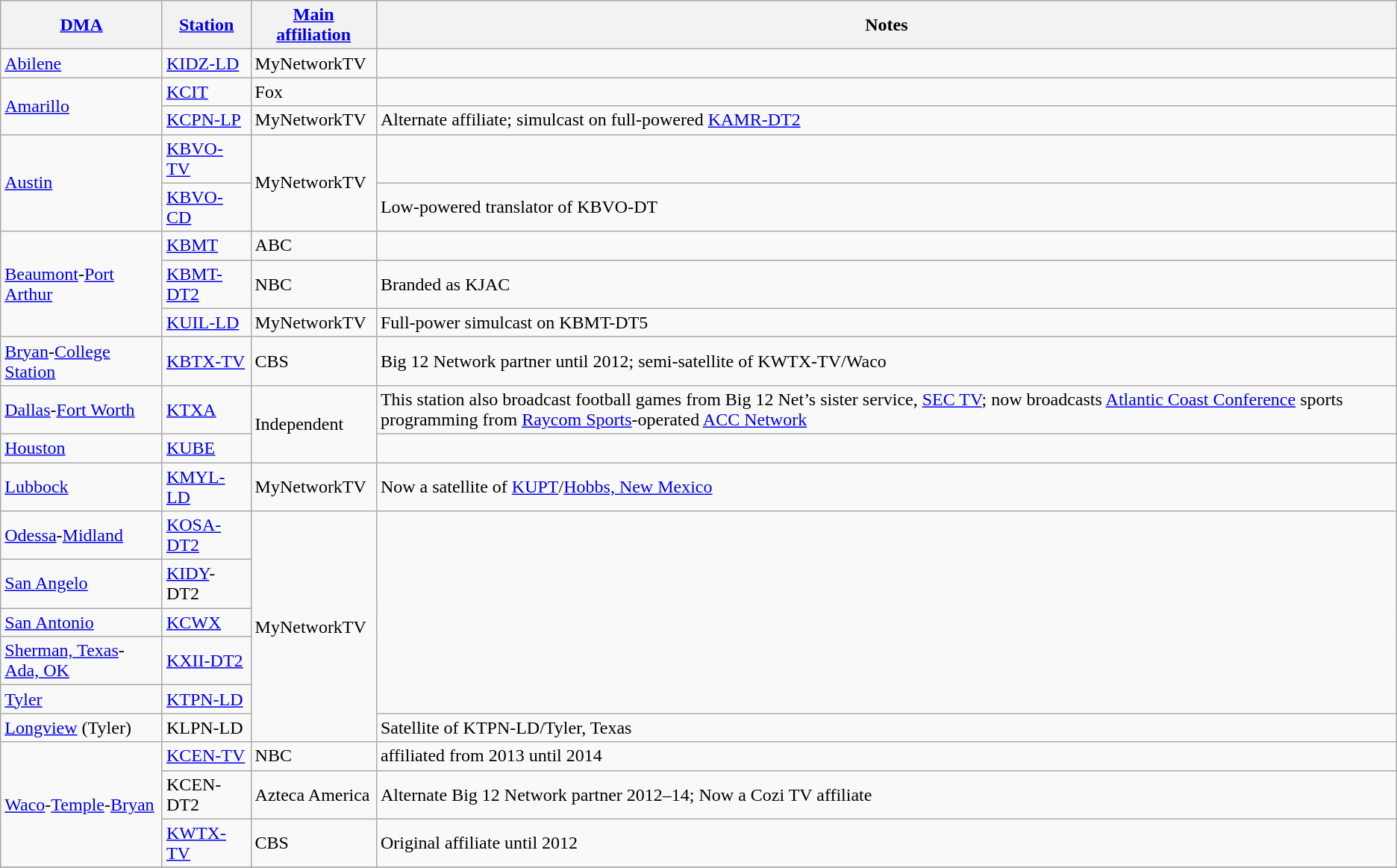<table class="wikitable">
<tr>
<th><a href='#'>DMA</a></th>
<th><a href='#'>Station</a></th>
<th><a href='#'>Main affiliation</a> <br>  </th>
<th>Notes</th>
</tr>
<tr>
<td><a href='#'>Abilene</a></td>
<td><a href='#'>KIDZ-LD</a></td>
<td>MyNetworkTV</td>
<td></td>
</tr>
<tr>
<td rowspan=2><a href='#'>Amarillo</a></td>
<td><a href='#'>KCIT</a></td>
<td>Fox</td>
<td></td>
</tr>
<tr>
<td><a href='#'>KCPN-LP</a></td>
<td>MyNetworkTV</td>
<td>Alternate affiliate; simulcast on full-powered <a href='#'>KAMR-DT2</a></td>
</tr>
<tr>
<td rowspan=2><a href='#'>Austin</a></td>
<td><a href='#'>KBVO-TV</a></td>
<td rowspan=2>MyNetworkTV</td>
<td></td>
</tr>
<tr>
<td><a href='#'>KBVO-CD</a></td>
<td>Low-powered translator of KBVO-DT</td>
</tr>
<tr>
<td rowspan=3><a href='#'>Beaumont</a>-<a href='#'>Port Arthur</a></td>
<td><a href='#'>KBMT</a></td>
<td>ABC</td>
<td></td>
</tr>
<tr>
<td><a href='#'>KBMT-DT2</a></td>
<td>NBC</td>
<td>Branded as KJAC</td>
</tr>
<tr>
<td><a href='#'>KUIL-LD</a></td>
<td>MyNetworkTV</td>
<td>Full-power simulcast on KBMT-DT5</td>
</tr>
<tr>
<td><a href='#'>Bryan</a>-<a href='#'>College Station</a></td>
<td><a href='#'>KBTX-TV</a></td>
<td>CBS</td>
<td>Big 12 Network partner until 2012; semi-satellite of KWTX-TV/Waco</td>
</tr>
<tr>
<td><a href='#'>Dallas</a>-<a href='#'>Fort Worth</a></td>
<td><a href='#'>KTXA</a></td>
<td rowspan=2>Independent</td>
<td>This station also broadcast football games from Big 12 Net’s sister service, <a href='#'>SEC TV</a>; now broadcasts <a href='#'>Atlantic Coast Conference</a> sports programming from <a href='#'>Raycom Sports</a>-operated <a href='#'>ACC Network</a></td>
</tr>
<tr>
<td><a href='#'>Houston</a></td>
<td><a href='#'>KUBE</a></td>
<td></td>
</tr>
<tr>
<td><a href='#'>Lubbock</a></td>
<td><a href='#'>KMYL-LD</a></td>
<td>MyNetworkTV</td>
<td>Now a satellite of <a href='#'>KUPT</a>/<a href='#'>Hobbs, New Mexico</a></td>
</tr>
<tr>
<td><a href='#'>Odessa</a>-<a href='#'>Midland</a></td>
<td><a href='#'>KOSA-DT2</a></td>
<td rowspan=6>MyNetworkTV</td>
<td rowspan=5></td>
</tr>
<tr>
<td><a href='#'>San Angelo</a></td>
<td><a href='#'>KIDY</a>-DT2</td>
</tr>
<tr>
<td><a href='#'>San Antonio</a></td>
<td><a href='#'>KCWX</a></td>
</tr>
<tr>
<td><a href='#'>Sherman, Texas</a>-<a href='#'>Ada, OK</a></td>
<td><a href='#'>KXII-DT2</a></td>
</tr>
<tr>
<td><a href='#'>Tyler</a></td>
<td><a href='#'>KTPN-LD</a></td>
</tr>
<tr>
<td><a href='#'>Longview</a> (Tyler)</td>
<td>KLPN-LD</td>
<td>Satellite of  KTPN-LD/Tyler, Texas</td>
</tr>
<tr>
<td rowspan=3><a href='#'>Waco</a>-<a href='#'>Temple</a>-<a href='#'>Bryan</a></td>
<td><a href='#'>KCEN-TV</a></td>
<td>NBC</td>
<td>affiliated from 2013 until 2014</td>
</tr>
<tr>
<td>KCEN-DT2</td>
<td>Azteca America</td>
<td>Alternate Big 12 Network partner 2012–14; Now a Cozi  TV affiliate</td>
</tr>
<tr>
<td><a href='#'>KWTX-TV</a></td>
<td>CBS</td>
<td>Original affiliate until 2012</td>
</tr>
<tr>
</tr>
</table>
